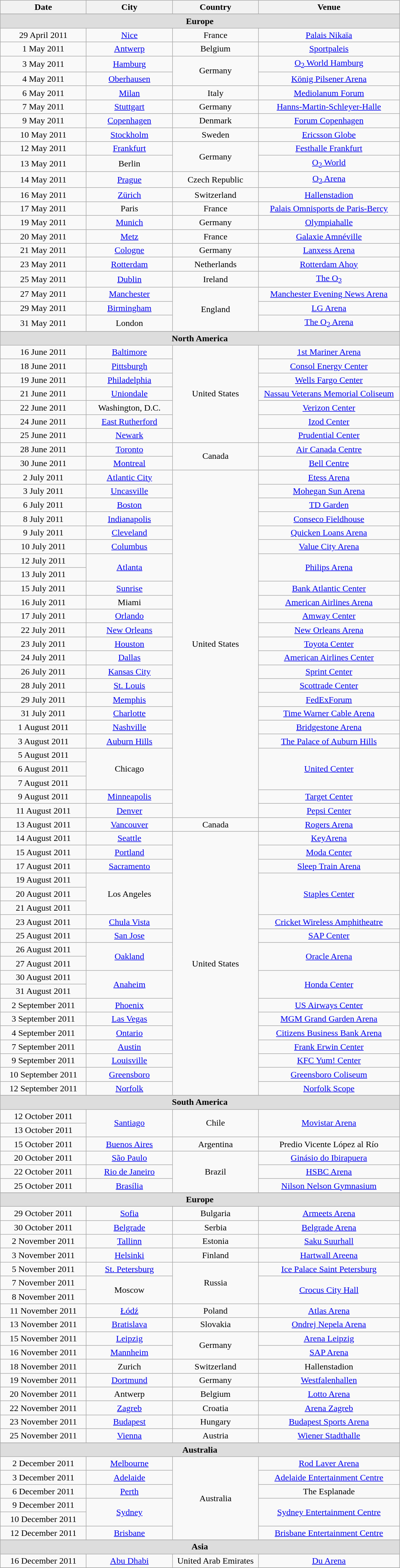<table class="wikitable" style="text-align:center">
<tr>
<th style="width:150px;">Date</th>
<th style="width:150px;">City</th>
<th style="width:150px;">Country</th>
<th style="width:250px;">Venue</th>
</tr>
<tr>
</tr>
<tr style="background:#ddd;">
<td colspan="5" style="text-align:center;"><strong>Europe</strong></td>
</tr>
<tr>
<td>29 April 2011</td>
<td><a href='#'>Nice</a></td>
<td>France</td>
<td><a href='#'>Palais Nikaïa</a></td>
</tr>
<tr>
<td>1 May 2011</td>
<td><a href='#'>Antwerp</a></td>
<td>Belgium</td>
<td><a href='#'>Sportpaleis</a></td>
</tr>
<tr>
<td>3 May 2011</td>
<td><a href='#'>Hamburg</a></td>
<td rowspan="2">Germany</td>
<td><a href='#'>O<sub>2</sub> World Hamburg</a></td>
</tr>
<tr>
<td>4 May 2011</td>
<td><a href='#'>Oberhausen</a></td>
<td><a href='#'>König Pilsener Arena</a></td>
</tr>
<tr>
<td>6 May 2011</td>
<td><a href='#'>Milan</a></td>
<td>Italy</td>
<td><a href='#'>Mediolanum Forum</a></td>
</tr>
<tr>
<td>7 May 2011</td>
<td><a href='#'>Stuttgart</a></td>
<td>Germany</td>
<td><a href='#'>Hanns-Martin-Schleyer-Halle</a></td>
</tr>
<tr>
<td>9 May 2011</td>
<td><a href='#'>Copenhagen</a></td>
<td>Denmark</td>
<td><a href='#'>Forum Copenhagen</a></td>
</tr>
<tr>
<td>10 May 2011</td>
<td><a href='#'>Stockholm</a></td>
<td>Sweden</td>
<td><a href='#'>Ericsson Globe</a></td>
</tr>
<tr>
<td>12 May 2011</td>
<td><a href='#'>Frankfurt</a></td>
<td rowspan="2">Germany</td>
<td><a href='#'>Festhalle Frankfurt</a></td>
</tr>
<tr>
<td>13 May 2011</td>
<td>Berlin</td>
<td><a href='#'>O<sub>2</sub> World</a></td>
</tr>
<tr>
<td>14 May 2011</td>
<td><a href='#'>Prague</a></td>
<td>Czech Republic</td>
<td><a href='#'>O<sub>2</sub> Arena</a></td>
</tr>
<tr>
<td>16 May 2011</td>
<td><a href='#'>Zürich</a></td>
<td>Switzerland</td>
<td><a href='#'>Hallenstadion</a></td>
</tr>
<tr>
<td>17 May 2011</td>
<td>Paris</td>
<td>France</td>
<td><a href='#'>Palais Omnisports de Paris-Bercy</a></td>
</tr>
<tr>
<td>19 May 2011</td>
<td><a href='#'>Munich</a></td>
<td>Germany</td>
<td><a href='#'>Olympiahalle</a></td>
</tr>
<tr>
<td>20 May 2011</td>
<td><a href='#'>Metz</a></td>
<td>France</td>
<td><a href='#'>Galaxie Amnéville</a></td>
</tr>
<tr>
<td>21 May 2011</td>
<td><a href='#'>Cologne</a></td>
<td>Germany</td>
<td><a href='#'>Lanxess Arena</a></td>
</tr>
<tr>
<td>23 May 2011</td>
<td><a href='#'>Rotterdam</a></td>
<td>Netherlands</td>
<td><a href='#'>Rotterdam Ahoy</a></td>
</tr>
<tr>
<td>25 May 2011</td>
<td><a href='#'>Dublin</a></td>
<td>Ireland</td>
<td><a href='#'>The O<sub>2</sub></a></td>
</tr>
<tr>
<td>27 May 2011</td>
<td><a href='#'>Manchester</a></td>
<td rowspan="3">England</td>
<td><a href='#'>Manchester Evening News Arena</a></td>
</tr>
<tr>
<td>29 May 2011</td>
<td><a href='#'>Birmingham</a></td>
<td><a href='#'>LG Arena</a></td>
</tr>
<tr>
<td>31 May 2011</td>
<td>London</td>
<td><a href='#'>The O<sub>2</sub> Arena</a></td>
</tr>
<tr>
</tr>
<tr style="background:#ddd;">
<td colspan="5" style="text-align:center;"><strong>North America</strong></td>
</tr>
<tr>
<td>16 June 2011</td>
<td><a href='#'>Baltimore</a></td>
<td rowspan="7">United States</td>
<td><a href='#'>1st Mariner Arena</a></td>
</tr>
<tr>
<td>18 June 2011</td>
<td><a href='#'>Pittsburgh</a></td>
<td><a href='#'>Consol Energy Center</a></td>
</tr>
<tr>
<td>19 June 2011</td>
<td><a href='#'>Philadelphia</a></td>
<td><a href='#'>Wells Fargo Center</a></td>
</tr>
<tr>
<td>21 June 2011</td>
<td><a href='#'>Uniondale</a></td>
<td><a href='#'>Nassau Veterans Memorial Coliseum</a></td>
</tr>
<tr>
<td>22 June 2011</td>
<td>Washington, D.C.</td>
<td><a href='#'>Verizon Center</a></td>
</tr>
<tr>
<td>24 June 2011</td>
<td><a href='#'>East Rutherford</a></td>
<td><a href='#'>Izod Center</a></td>
</tr>
<tr>
<td>25 June 2011</td>
<td><a href='#'>Newark</a></td>
<td><a href='#'>Prudential Center</a></td>
</tr>
<tr>
<td>28 June 2011</td>
<td><a href='#'>Toronto</a></td>
<td rowspan="2">Canada</td>
<td><a href='#'>Air Canada Centre</a></td>
</tr>
<tr>
<td>30 June 2011</td>
<td><a href='#'>Montreal</a></td>
<td><a href='#'>Bell Centre</a></td>
</tr>
<tr>
<td>2 July 2011</td>
<td><a href='#'>Atlantic City</a></td>
<td rowspan="25">United States</td>
<td><a href='#'>Etess Arena</a></td>
</tr>
<tr>
<td>3 July 2011</td>
<td><a href='#'>Uncasville</a></td>
<td><a href='#'>Mohegan Sun Arena</a></td>
</tr>
<tr>
<td>6 July 2011</td>
<td><a href='#'>Boston</a></td>
<td><a href='#'>TD Garden</a></td>
</tr>
<tr>
<td>8 July 2011</td>
<td><a href='#'>Indianapolis</a></td>
<td><a href='#'>Conseco Fieldhouse</a></td>
</tr>
<tr>
<td>9 July 2011</td>
<td><a href='#'>Cleveland</a></td>
<td><a href='#'>Quicken Loans Arena</a></td>
</tr>
<tr>
<td>10 July 2011</td>
<td><a href='#'>Columbus</a></td>
<td><a href='#'>Value City Arena</a></td>
</tr>
<tr>
<td>12 July 2011</td>
<td rowspan="2"><a href='#'>Atlanta</a></td>
<td rowspan="2"><a href='#'>Philips Arena</a></td>
</tr>
<tr>
<td>13 July 2011</td>
</tr>
<tr>
<td>15 July 2011</td>
<td><a href='#'>Sunrise</a></td>
<td><a href='#'>Bank Atlantic Center</a></td>
</tr>
<tr>
<td>16 July 2011</td>
<td>Miami</td>
<td><a href='#'>American Airlines Arena</a></td>
</tr>
<tr>
<td>17 July 2011</td>
<td><a href='#'>Orlando</a></td>
<td><a href='#'>Amway Center</a></td>
</tr>
<tr>
<td>22 July 2011</td>
<td><a href='#'>New Orleans</a></td>
<td><a href='#'>New Orleans Arena</a></td>
</tr>
<tr>
<td>23 July 2011</td>
<td><a href='#'>Houston</a></td>
<td><a href='#'>Toyota Center</a></td>
</tr>
<tr>
<td>24 July 2011</td>
<td><a href='#'>Dallas</a></td>
<td><a href='#'>American Airlines Center</a></td>
</tr>
<tr>
<td>26 July 2011</td>
<td><a href='#'>Kansas City</a></td>
<td><a href='#'>Sprint Center</a></td>
</tr>
<tr>
<td>28 July 2011</td>
<td><a href='#'>St. Louis</a></td>
<td><a href='#'>Scottrade Center</a></td>
</tr>
<tr>
<td>29 July 2011</td>
<td><a href='#'>Memphis</a></td>
<td><a href='#'>FedExForum</a></td>
</tr>
<tr>
<td>31 July 2011</td>
<td><a href='#'>Charlotte</a></td>
<td><a href='#'>Time Warner Cable Arena</a></td>
</tr>
<tr>
<td>1 August 2011</td>
<td><a href='#'>Nashville</a></td>
<td><a href='#'>Bridgestone Arena</a></td>
</tr>
<tr>
<td>3 August 2011</td>
<td><a href='#'>Auburn Hills</a></td>
<td><a href='#'>The Palace of Auburn Hills</a></td>
</tr>
<tr>
<td>5 August 2011</td>
<td rowspan="3">Chicago</td>
<td rowspan="3"><a href='#'>United Center</a></td>
</tr>
<tr>
<td>6 August 2011</td>
</tr>
<tr>
<td>7 August 2011</td>
</tr>
<tr>
<td>9 August 2011</td>
<td><a href='#'>Minneapolis</a></td>
<td><a href='#'>Target Center</a></td>
</tr>
<tr>
<td>11 August 2011</td>
<td><a href='#'>Denver</a></td>
<td><a href='#'>Pepsi Center</a></td>
</tr>
<tr>
<td>13 August 2011</td>
<td><a href='#'>Vancouver</a></td>
<td>Canada</td>
<td><a href='#'>Rogers Arena</a></td>
</tr>
<tr>
<td>14 August 2011</td>
<td><a href='#'>Seattle</a></td>
<td rowspan="19">United States</td>
<td><a href='#'>KeyArena</a></td>
</tr>
<tr>
<td>15 August 2011</td>
<td><a href='#'>Portland</a></td>
<td><a href='#'>Moda Center</a></td>
</tr>
<tr>
<td>17 August 2011</td>
<td><a href='#'>Sacramento</a></td>
<td><a href='#'>Sleep Train Arena</a></td>
</tr>
<tr>
<td>19 August 2011</td>
<td rowspan="3">Los Angeles</td>
<td rowspan="3"><a href='#'>Staples Center</a></td>
</tr>
<tr>
<td>20 August 2011</td>
</tr>
<tr>
<td>21 August 2011</td>
</tr>
<tr>
<td>23 August 2011</td>
<td><a href='#'>Chula Vista</a></td>
<td><a href='#'>Cricket Wireless Amphitheatre</a></td>
</tr>
<tr>
<td>25 August 2011</td>
<td><a href='#'>San Jose</a></td>
<td><a href='#'>SAP Center</a></td>
</tr>
<tr>
<td>26 August 2011</td>
<td rowspan="2"><a href='#'>Oakland</a></td>
<td rowspan="2"><a href='#'>Oracle Arena</a></td>
</tr>
<tr>
<td>27 August 2011</td>
</tr>
<tr>
<td>30 August 2011</td>
<td rowspan="2"><a href='#'>Anaheim</a></td>
<td rowspan="2"><a href='#'>Honda Center</a></td>
</tr>
<tr>
<td>31 August 2011</td>
</tr>
<tr>
<td>2 September 2011</td>
<td><a href='#'>Phoenix</a></td>
<td><a href='#'>US Airways Center</a></td>
</tr>
<tr>
<td>3 September 2011</td>
<td><a href='#'>Las Vegas</a></td>
<td><a href='#'>MGM Grand Garden Arena</a></td>
</tr>
<tr>
<td>4 September 2011</td>
<td><a href='#'>Ontario</a></td>
<td><a href='#'>Citizens Business Bank Arena</a></td>
</tr>
<tr>
<td>7 September 2011</td>
<td><a href='#'>Austin</a></td>
<td><a href='#'>Frank Erwin Center</a></td>
</tr>
<tr>
<td>9 September 2011</td>
<td><a href='#'>Louisville</a></td>
<td><a href='#'>KFC Yum! Center</a></td>
</tr>
<tr>
<td>10 September 2011</td>
<td><a href='#'>Greensboro</a></td>
<td><a href='#'>Greensboro Coliseum</a></td>
</tr>
<tr>
<td>12 September 2011</td>
<td><a href='#'>Norfolk</a></td>
<td><a href='#'>Norfolk Scope</a></td>
</tr>
<tr>
</tr>
<tr style="background:#ddd;">
<td colspan="5" style="text-align:center;"><strong>South America</strong></td>
</tr>
<tr>
<td>12 October 2011</td>
<td rowspan="2"><a href='#'>Santiago</a></td>
<td rowspan="2">Chile</td>
<td rowspan="2"><a href='#'>Movistar Arena</a></td>
</tr>
<tr>
<td>13 October 2011</td>
</tr>
<tr>
<td>15 October 2011</td>
<td><a href='#'>Buenos Aires</a></td>
<td>Argentina</td>
<td>Predio Vicente López al Río</td>
</tr>
<tr>
<td>20 October 2011</td>
<td><a href='#'>São Paulo</a></td>
<td rowspan="3">Brazil</td>
<td><a href='#'>Ginásio do Ibirapuera</a></td>
</tr>
<tr>
<td>22 October 2011</td>
<td><a href='#'>Rio de Janeiro</a></td>
<td><a href='#'>HSBC Arena</a></td>
</tr>
<tr>
<td>25 October 2011</td>
<td><a href='#'>Brasília</a></td>
<td><a href='#'>Nilson Nelson Gymnasium</a></td>
</tr>
<tr>
</tr>
<tr style="background:#ddd;">
<td colspan="5" style="text-align:center;"><strong>Europe</strong></td>
</tr>
<tr>
<td>29 October 2011</td>
<td><a href='#'>Sofia</a></td>
<td>Bulgaria</td>
<td><a href='#'>Armeets Arena</a></td>
</tr>
<tr>
<td>30 October 2011</td>
<td><a href='#'>Belgrade</a></td>
<td>Serbia</td>
<td><a href='#'>Belgrade Arena</a></td>
</tr>
<tr>
<td>2 November 2011</td>
<td><a href='#'>Tallinn</a></td>
<td>Estonia</td>
<td><a href='#'>Saku Suurhall</a></td>
</tr>
<tr>
<td>3 November 2011</td>
<td><a href='#'>Helsinki</a></td>
<td>Finland</td>
<td><a href='#'>Hartwall Areena</a></td>
</tr>
<tr>
<td>5 November 2011</td>
<td><a href='#'>St. Petersburg</a></td>
<td rowspan="3">Russia</td>
<td><a href='#'>Ice Palace Saint Petersburg</a></td>
</tr>
<tr>
<td>7 November 2011</td>
<td rowspan="2">Moscow</td>
<td rowspan="2"><a href='#'>Crocus City Hall</a></td>
</tr>
<tr>
<td>8 November 2011</td>
</tr>
<tr>
<td>11 November 2011</td>
<td><a href='#'>Łódź</a></td>
<td>Poland</td>
<td><a href='#'>Atlas Arena</a></td>
</tr>
<tr>
<td>13 November 2011</td>
<td><a href='#'>Bratislava</a></td>
<td>Slovakia</td>
<td><a href='#'>Ondrej Nepela Arena</a></td>
</tr>
<tr>
<td>15 November 2011</td>
<td><a href='#'>Leipzig</a></td>
<td rowspan="2">Germany</td>
<td><a href='#'>Arena Leipzig</a></td>
</tr>
<tr>
<td>16 November 2011</td>
<td><a href='#'>Mannheim</a></td>
<td><a href='#'>SAP Arena</a></td>
</tr>
<tr>
<td>18 November 2011</td>
<td>Zurich</td>
<td>Switzerland</td>
<td>Hallenstadion</td>
</tr>
<tr>
<td>19 November 2011</td>
<td><a href='#'>Dortmund</a></td>
<td>Germany</td>
<td><a href='#'>Westfalenhallen</a></td>
</tr>
<tr>
<td>20 November 2011</td>
<td>Antwerp</td>
<td>Belgium</td>
<td><a href='#'>Lotto Arena</a></td>
</tr>
<tr>
<td>22 November 2011</td>
<td><a href='#'>Zagreb</a></td>
<td>Croatia</td>
<td><a href='#'>Arena Zagreb</a></td>
</tr>
<tr>
<td>23 November 2011</td>
<td><a href='#'>Budapest</a></td>
<td>Hungary</td>
<td><a href='#'>Budapest Sports Arena</a></td>
</tr>
<tr>
<td>25 November 2011</td>
<td><a href='#'>Vienna</a></td>
<td>Austria</td>
<td><a href='#'>Wiener Stadthalle</a></td>
</tr>
<tr>
</tr>
<tr style="background:#ddd;">
<td colspan="5" style="text-align:center;"><strong>Australia</strong></td>
</tr>
<tr>
<td>2 December 2011</td>
<td><a href='#'>Melbourne</a></td>
<td rowspan="6">Australia</td>
<td><a href='#'>Rod Laver Arena</a></td>
</tr>
<tr>
<td>3 December 2011</td>
<td><a href='#'>Adelaide</a></td>
<td><a href='#'>Adelaide Entertainment Centre</a></td>
</tr>
<tr>
<td>6 December 2011</td>
<td><a href='#'>Perth</a></td>
<td>The Esplanade</td>
</tr>
<tr>
<td>9 December 2011</td>
<td rowspan="2"><a href='#'>Sydney</a></td>
<td rowspan="2"><a href='#'>Sydney Entertainment Centre</a></td>
</tr>
<tr>
<td>10 December 2011</td>
</tr>
<tr>
<td>12 December 2011</td>
<td><a href='#'>Brisbane</a></td>
<td><a href='#'>Brisbane Entertainment Centre</a></td>
</tr>
<tr>
</tr>
<tr bgcolor="#DDDDDD">
<td colspan=5 align=center><strong>Asia</strong></td>
</tr>
<tr>
<td>16 December 2011</td>
<td><a href='#'>Abu Dhabi</a></td>
<td>United Arab Emirates</td>
<td><a href='#'>Du Arena</a></td>
</tr>
<tr>
</tr>
</table>
